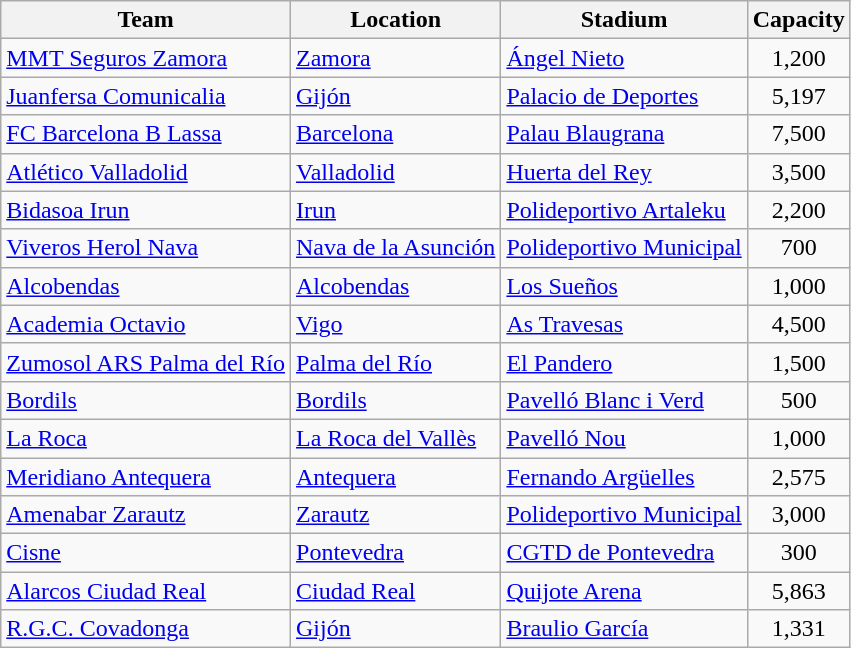<table class="wikitable sortable">
<tr>
<th>Team</th>
<th>Location</th>
<th>Stadium</th>
<th>Capacity</th>
</tr>
<tr>
<td><a href='#'>MMT Seguros Zamora</a></td>
<td><a href='#'>Zamora</a></td>
<td><a href='#'>Ángel Nieto</a></td>
<td align="center">1,200</td>
</tr>
<tr>
<td><a href='#'>Juanfersa Comunicalia</a></td>
<td><a href='#'>Gijón</a></td>
<td><a href='#'>Palacio de Deportes</a></td>
<td align="center">5,197</td>
</tr>
<tr>
<td><a href='#'>FC Barcelona B Lassa</a></td>
<td><a href='#'>Barcelona</a></td>
<td><a href='#'>Palau Blaugrana</a></td>
<td align="center">7,500</td>
</tr>
<tr>
<td><a href='#'>Atlético Valladolid</a></td>
<td><a href='#'>Valladolid</a></td>
<td><a href='#'>Huerta del Rey</a></td>
<td align="center">3,500</td>
</tr>
<tr>
<td><a href='#'>Bidasoa Irun</a></td>
<td><a href='#'>Irun</a></td>
<td><a href='#'>Polideportivo Artaleku</a></td>
<td align="center">2,200</td>
</tr>
<tr>
<td><a href='#'>Viveros Herol Nava</a></td>
<td><a href='#'>Nava de la Asunción</a></td>
<td><a href='#'>Polideportivo Municipal</a></td>
<td align="center">700</td>
</tr>
<tr>
<td><a href='#'>Alcobendas</a></td>
<td><a href='#'>Alcobendas</a></td>
<td><a href='#'>Los Sueños</a></td>
<td align="center">1,000</td>
</tr>
<tr>
<td><a href='#'>Academia Octavio</a></td>
<td><a href='#'>Vigo</a></td>
<td><a href='#'>As Travesas</a></td>
<td align="center">4,500</td>
</tr>
<tr>
<td><a href='#'>Zumosol ARS Palma del Río</a></td>
<td><a href='#'>Palma del Río</a></td>
<td><a href='#'>El Pandero</a></td>
<td align="center">1,500</td>
</tr>
<tr>
<td><a href='#'>Bordils</a></td>
<td><a href='#'>Bordils</a></td>
<td><a href='#'>Pavelló Blanc i Verd</a></td>
<td align="center">500</td>
</tr>
<tr>
<td><a href='#'>La Roca</a></td>
<td><a href='#'>La Roca del Vallès</a></td>
<td><a href='#'>Pavelló Nou</a></td>
<td align="center">1,000</td>
</tr>
<tr>
<td><a href='#'>Meridiano Antequera</a></td>
<td><a href='#'>Antequera</a></td>
<td><a href='#'>Fernando Argüelles</a></td>
<td align="center">2,575</td>
</tr>
<tr>
<td><a href='#'>Amenabar Zarautz</a></td>
<td><a href='#'>Zarautz</a></td>
<td><a href='#'>Polideportivo Municipal</a></td>
<td align="center">3,000</td>
</tr>
<tr>
<td><a href='#'>Cisne</a></td>
<td><a href='#'>Pontevedra</a></td>
<td><a href='#'>CGTD de Pontevedra</a></td>
<td align="center">300</td>
</tr>
<tr>
<td><a href='#'>Alarcos Ciudad Real</a></td>
<td><a href='#'>Ciudad Real</a></td>
<td><a href='#'>Quijote Arena</a></td>
<td align="center">5,863</td>
</tr>
<tr>
<td><a href='#'>R.G.C. Covadonga</a></td>
<td><a href='#'>Gijón</a></td>
<td><a href='#'>Braulio García</a></td>
<td align="center">1,331</td>
</tr>
</table>
